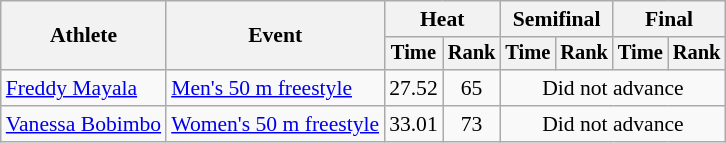<table class=wikitable style="font-size:90%">
<tr>
<th rowspan="2">Athlete</th>
<th rowspan="2">Event</th>
<th colspan="2">Heat</th>
<th colspan="2">Semifinal</th>
<th colspan="2">Final</th>
</tr>
<tr style="font-size:95%">
<th>Time</th>
<th>Rank</th>
<th>Time</th>
<th>Rank</th>
<th>Time</th>
<th>Rank</th>
</tr>
<tr align=center>
<td align=left><a href='#'>Freddy Mayala</a></td>
<td align=left><a href='#'>Men's 50 m freestyle</a></td>
<td>27.52</td>
<td>65</td>
<td colspan=4>Did not advance</td>
</tr>
<tr align=center>
<td align=left><a href='#'>Vanessa Bobimbo</a></td>
<td align=left><a href='#'>Women's 50 m freestyle</a></td>
<td>33.01</td>
<td>73</td>
<td colspan=4>Did not advance</td>
</tr>
</table>
